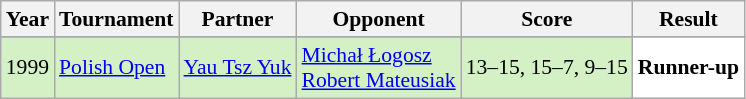<table class="sortable wikitable" style="font-size: 90%;">
<tr>
<th>Year</th>
<th>Tournament</th>
<th>Partner</th>
<th>Opponent</th>
<th>Score</th>
<th>Result</th>
</tr>
<tr>
</tr>
<tr style="background:#D4F1C5">
<td align="center">1999</td>
<td align="left"><a href='#'>Polish Open</a></td>
<td align="left"> <a href='#'>Yau Tsz Yuk</a></td>
<td align="left"> <a href='#'>Michał Łogosz</a> <br>  <a href='#'>Robert Mateusiak</a></td>
<td align="left">13–15, 15–7, 9–15</td>
<td style="text-align:left; background:white"> <strong>Runner-up</strong></td>
</tr>
</table>
